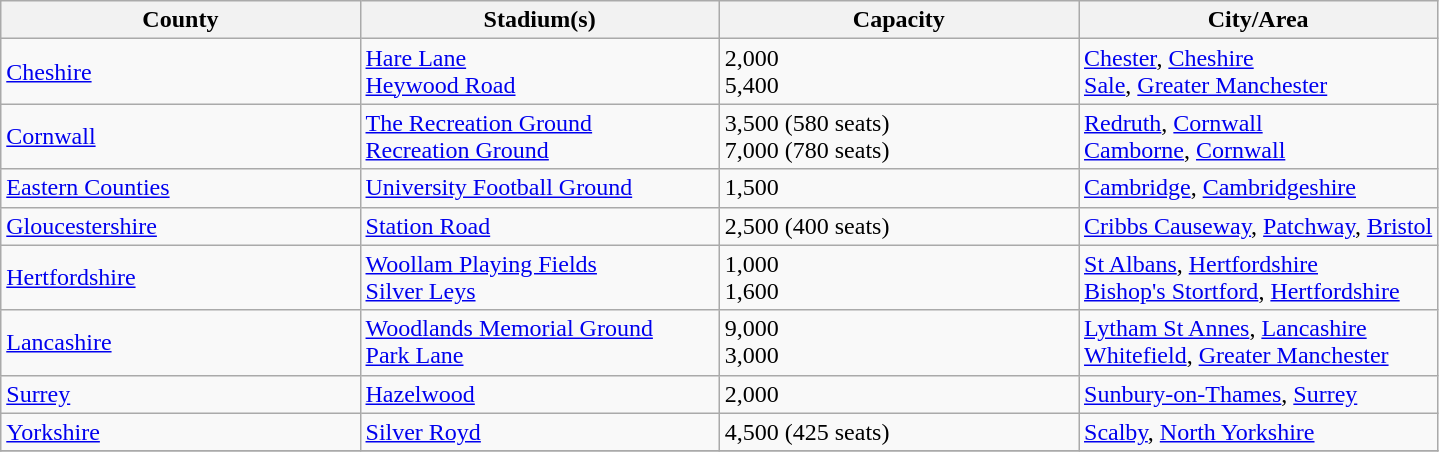<table class="wikitable sortable">
<tr>
<th width=25%>County</th>
<th width=25%>Stadium(s)</th>
<th width=25%>Capacity</th>
<th width=25%>City/Area</th>
</tr>
<tr>
<td><a href='#'>Cheshire</a></td>
<td><a href='#'>Hare Lane</a><br><a href='#'>Heywood Road</a></td>
<td>2,000<br>5,400</td>
<td><a href='#'>Chester</a>, <a href='#'>Cheshire</a><br><a href='#'>Sale</a>, <a href='#'>Greater Manchester</a></td>
</tr>
<tr>
<td><a href='#'>Cornwall</a></td>
<td><a href='#'>The Recreation Ground</a><br><a href='#'>Recreation Ground</a></td>
<td>3,500 (580 seats)<br>7,000 (780 seats)</td>
<td><a href='#'>Redruth</a>, <a href='#'>Cornwall</a><br><a href='#'>Camborne</a>, <a href='#'>Cornwall</a></td>
</tr>
<tr>
<td><a href='#'>Eastern Counties</a></td>
<td><a href='#'>University Football Ground</a></td>
<td>1,500</td>
<td><a href='#'>Cambridge</a>, <a href='#'>Cambridgeshire</a></td>
</tr>
<tr>
<td><a href='#'>Gloucestershire</a></td>
<td><a href='#'>Station Road</a></td>
<td>2,500 (400 seats)</td>
<td><a href='#'>Cribbs Causeway</a>, <a href='#'>Patchway</a>, <a href='#'>Bristol</a></td>
</tr>
<tr>
<td><a href='#'>Hertfordshire</a></td>
<td><a href='#'>Woollam Playing Fields</a><br><a href='#'>Silver Leys</a></td>
<td>1,000<br>1,600</td>
<td><a href='#'>St Albans</a>, <a href='#'>Hertfordshire</a><br><a href='#'>Bishop's Stortford</a>, <a href='#'>Hertfordshire</a></td>
</tr>
<tr>
<td><a href='#'>Lancashire</a></td>
<td><a href='#'>Woodlands Memorial Ground</a><br><a href='#'>Park Lane</a></td>
<td>9,000<br>3,000</td>
<td><a href='#'>Lytham St Annes</a>, <a href='#'>Lancashire</a><br><a href='#'>Whitefield</a>, <a href='#'>Greater Manchester</a></td>
</tr>
<tr>
<td><a href='#'>Surrey</a></td>
<td><a href='#'>Hazelwood</a></td>
<td>2,000</td>
<td><a href='#'>Sunbury-on-Thames</a>, <a href='#'>Surrey</a></td>
</tr>
<tr>
<td><a href='#'>Yorkshire</a></td>
<td><a href='#'>Silver Royd</a></td>
<td>4,500 (425 seats)</td>
<td><a href='#'>Scalby</a>, <a href='#'>North Yorkshire</a></td>
</tr>
<tr>
</tr>
</table>
